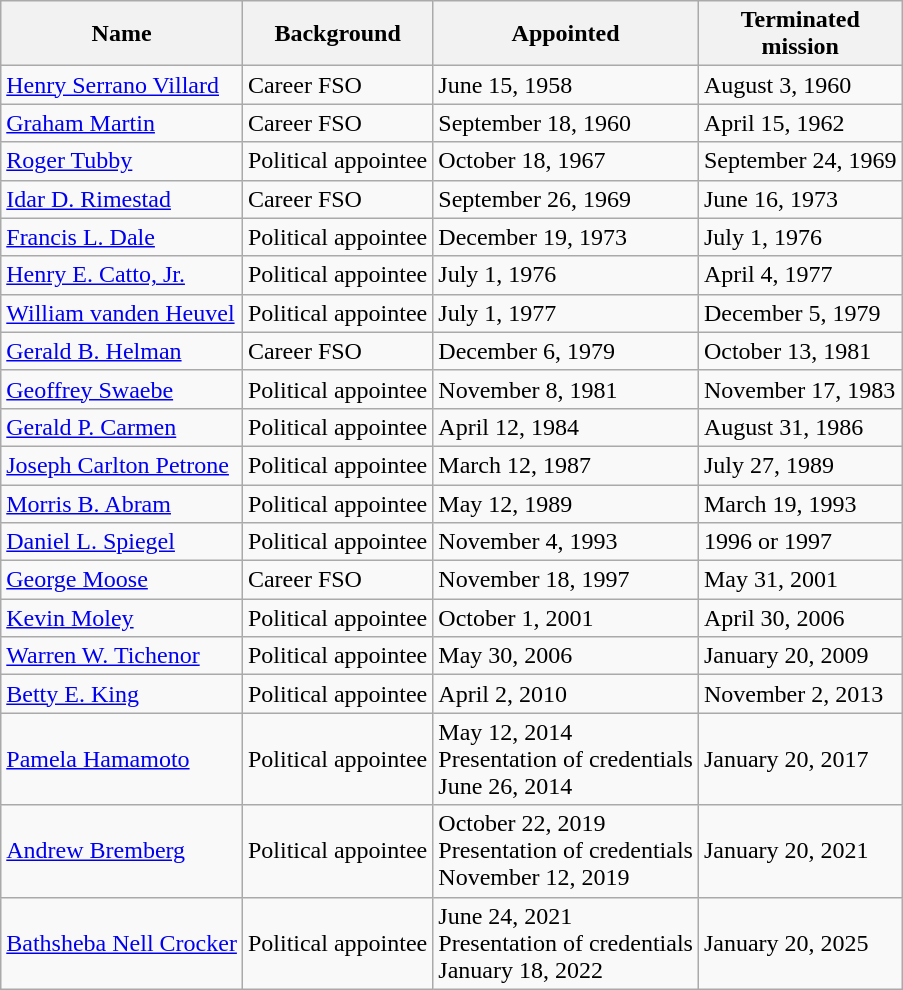<table class=wikitable>
<tr>
<th>Name</th>
<th>Background</th>
<th>Appointed</th>
<th>Terminated<br>mission</th>
</tr>
<tr>
<td><a href='#'>Henry Serrano Villard</a></td>
<td>Career FSO</td>
<td>June 15, 1958</td>
<td>August 3, 1960</td>
</tr>
<tr>
<td><a href='#'>Graham Martin</a></td>
<td>Career FSO</td>
<td>September 18, 1960</td>
<td>April 15, 1962</td>
</tr>
<tr>
<td><a href='#'>Roger Tubby</a></td>
<td>Political appointee</td>
<td>October 18, 1967</td>
<td>September 24, 1969</td>
</tr>
<tr>
<td><a href='#'>Idar D. Rimestad</a></td>
<td>Career FSO</td>
<td>September 26, 1969</td>
<td>June 16, 1973</td>
</tr>
<tr>
<td><a href='#'>Francis L. Dale</a></td>
<td>Political appointee</td>
<td>December 19, 1973</td>
<td>July 1, 1976</td>
</tr>
<tr>
<td><a href='#'>Henry E. Catto, Jr.</a></td>
<td>Political appointee</td>
<td>July 1, 1976</td>
<td>April 4, 1977</td>
</tr>
<tr>
<td><a href='#'>William vanden Heuvel</a></td>
<td>Political appointee</td>
<td>July 1, 1977</td>
<td>December 5, 1979</td>
</tr>
<tr>
<td><a href='#'>Gerald B. Helman</a></td>
<td>Career FSO</td>
<td>December 6, 1979</td>
<td>October 13, 1981</td>
</tr>
<tr>
<td><a href='#'>Geoffrey Swaebe</a></td>
<td>Political appointee</td>
<td>November 8, 1981</td>
<td>November 17, 1983</td>
</tr>
<tr>
<td><a href='#'>Gerald P. Carmen</a></td>
<td>Political appointee</td>
<td>April 12, 1984</td>
<td>August 31, 1986</td>
</tr>
<tr>
<td><a href='#'>Joseph Carlton Petrone</a></td>
<td>Political appointee</td>
<td>March 12, 1987</td>
<td>July 27, 1989</td>
</tr>
<tr>
<td><a href='#'>Morris B. Abram</a></td>
<td>Political appointee</td>
<td>May 12, 1989</td>
<td>March 19, 1993</td>
</tr>
<tr>
<td><a href='#'>Daniel L. Spiegel</a></td>
<td>Political appointee</td>
<td>November 4, 1993</td>
<td>1996 or 1997</td>
</tr>
<tr>
<td><a href='#'>George Moose</a></td>
<td>Career FSO</td>
<td>November 18, 1997</td>
<td>May 31, 2001</td>
</tr>
<tr>
<td><a href='#'>Kevin Moley</a></td>
<td>Political appointee</td>
<td>October 1, 2001</td>
<td>April 30, 2006</td>
</tr>
<tr>
<td><a href='#'>Warren W. Tichenor</a></td>
<td>Political appointee</td>
<td>May 30, 2006</td>
<td>January 20, 2009</td>
</tr>
<tr>
<td><a href='#'>Betty E. King</a></td>
<td>Political appointee</td>
<td>April 2, 2010</td>
<td>November 2, 2013</td>
</tr>
<tr>
<td><a href='#'>Pamela Hamamoto</a></td>
<td>Political appointee</td>
<td>May 12, 2014<br>Presentation of credentials<br>June 26, 2014</td>
<td>January 20, 2017</td>
</tr>
<tr>
<td><a href='#'>Andrew Bremberg</a></td>
<td>Political appointee</td>
<td>October 22, 2019<br>Presentation of credentials<br>November 12, 2019</td>
<td>January 20, 2021</td>
</tr>
<tr>
<td><a href='#'>Bathsheba Nell Crocker</a></td>
<td>Political appointee</td>
<td>June 24, 2021<br>Presentation of credentials<br>January 18, 2022</td>
<td>January 20, 2025</td>
</tr>
</table>
